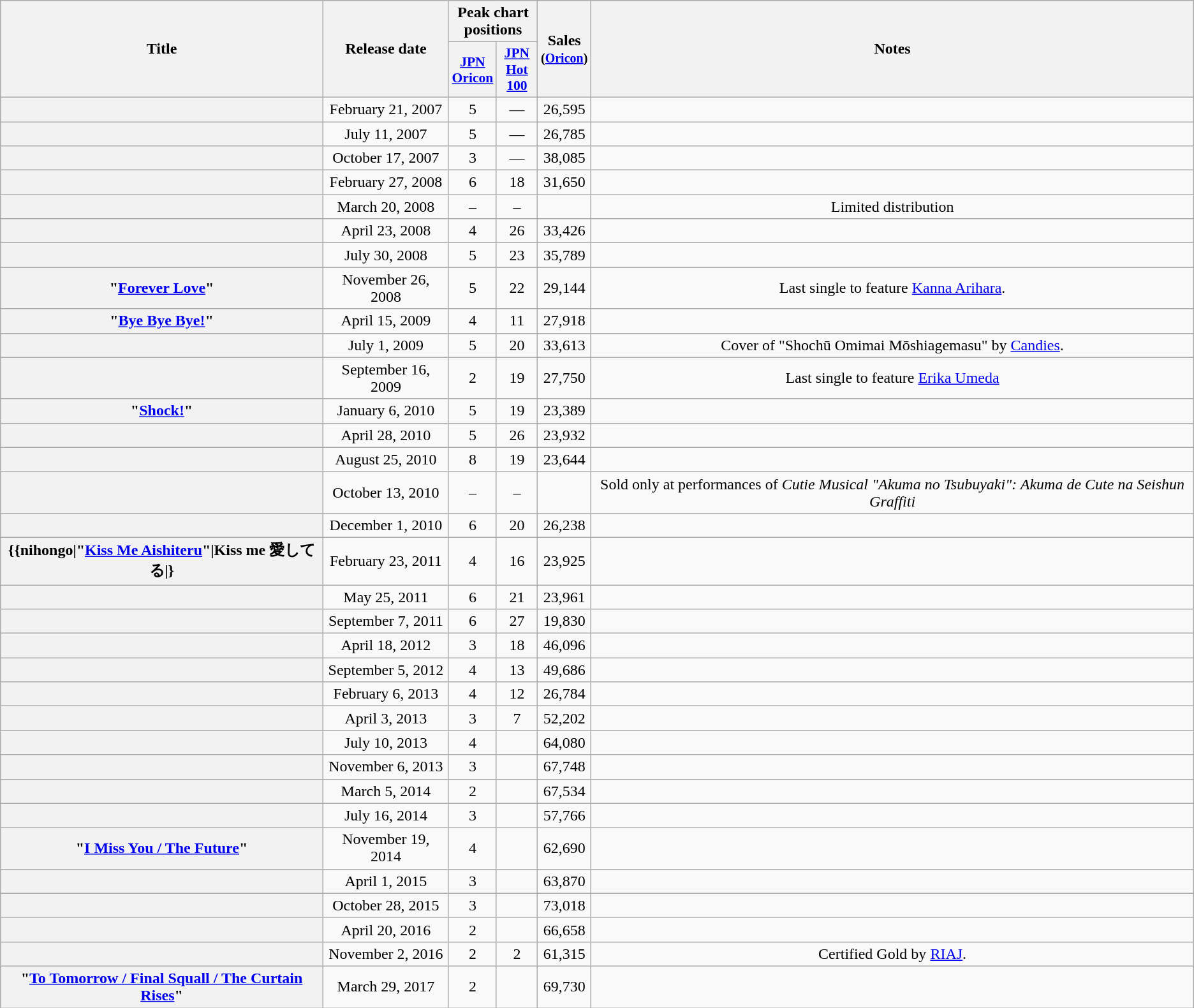<table class="wikitable plainrowheaders" style="text-align:center;">
<tr>
<th scope="col" rowspan="2">Title</th>
<th scope="col" rowspan="2">Release date</th>
<th colspan="2">Peak chart positions</th>
<th scope="col" rowspan="2">Sales<br><small>(<a href='#'>Oricon</a>)</small></th>
<th scope="col" rowspan="2">Notes</th>
</tr>
<tr>
<th scope="col" style="width:2.5em;font-size:90%;"><a href='#'>JPN<br>Oricon</a><br></th>
<th scope="col" style="width:2.5em;font-size:90%;"><a href='#'>JPN<br>Hot 100</a><br></th>
</tr>
<tr>
<th scope="row"></th>
<td>February 21, 2007</td>
<td>5</td>
<td>—</td>
<td>26,595</td>
<td></td>
</tr>
<tr>
<th scope="row"></th>
<td>July 11, 2007</td>
<td>5</td>
<td>—</td>
<td>26,785</td>
<td></td>
</tr>
<tr>
<th scope="row"></th>
<td>October 17, 2007</td>
<td>3</td>
<td>—</td>
<td>38,085</td>
<td></td>
</tr>
<tr>
<th scope="row"></th>
<td>February 27, 2008</td>
<td>6</td>
<td>18</td>
<td>31,650</td>
<td></td>
</tr>
<tr>
<th scope="row"></th>
<td>March 20, 2008</td>
<td>–</td>
<td>–</td>
<td></td>
<td>Limited distribution</td>
</tr>
<tr>
<th scope="row"></th>
<td>April 23, 2008</td>
<td>4</td>
<td>26</td>
<td>33,426</td>
<td></td>
</tr>
<tr>
<th scope="row"></th>
<td>July 30, 2008</td>
<td>5</td>
<td>23</td>
<td>35,789</td>
<td></td>
</tr>
<tr>
<th scope="row">"<a href='#'>Forever Love</a>"</th>
<td>November 26, 2008</td>
<td>5</td>
<td>22</td>
<td>29,144</td>
<td>Last single to feature <a href='#'>Kanna Arihara</a>.</td>
</tr>
<tr>
<th scope="row">"<a href='#'>Bye Bye Bye!</a>"</th>
<td>April 15, 2009</td>
<td>4</td>
<td>11</td>
<td>27,918</td>
<td></td>
</tr>
<tr>
<th scope="row"></th>
<td>July 1, 2009</td>
<td>5</td>
<td>20</td>
<td>33,613</td>
<td>Cover of "Shochū Omimai Mōshiagemasu" by <a href='#'>Candies</a>.</td>
</tr>
<tr>
<th scope="row"></th>
<td>September 16, 2009</td>
<td>2</td>
<td>19</td>
<td>27,750</td>
<td>Last single to feature <a href='#'>Erika Umeda</a></td>
</tr>
<tr>
<th scope="row">"<a href='#'>Shock!</a>"</th>
<td>January 6, 2010</td>
<td>5</td>
<td>19</td>
<td>23,389</td>
<td></td>
</tr>
<tr>
<th scope="row"></th>
<td>April 28, 2010</td>
<td>5</td>
<td>26</td>
<td>23,932</td>
<td></td>
</tr>
<tr>
<th scope="row"></th>
<td>August 25, 2010</td>
<td>8</td>
<td>19</td>
<td>23,644</td>
<td></td>
</tr>
<tr>
<th scope="row"></th>
<td>October 13, 2010</td>
<td>–</td>
<td>–</td>
<td></td>
<td>Sold only at performances of <em>Cutie Musical "Akuma no Tsubuyaki": Akuma de Cute na Seishun Graffiti</em></td>
</tr>
<tr>
<th scope="row"></th>
<td>December 1, 2010</td>
<td>6</td>
<td>20</td>
<td>26,238</td>
<td></td>
</tr>
<tr>
<th scope="row">{{nihongo|"<a href='#'>Kiss Me Aishiteru</a>"|Kiss me 愛してる|}</th>
<td>February 23, 2011</td>
<td>4</td>
<td>16</td>
<td>23,925</td>
<td></td>
</tr>
<tr>
<th scope="row"></th>
<td>May 25, 2011</td>
<td>6</td>
<td>21</td>
<td>23,961</td>
<td></td>
</tr>
<tr>
<th scope="row"></th>
<td>September 7, 2011</td>
<td>6</td>
<td>27</td>
<td>19,830</td>
<td></td>
</tr>
<tr>
<th scope="row"></th>
<td>April 18, 2012</td>
<td>3</td>
<td>18</td>
<td>46,096</td>
<td></td>
</tr>
<tr>
<th scope="row"></th>
<td>September 5, 2012</td>
<td>4</td>
<td>13</td>
<td>49,686</td>
<td></td>
</tr>
<tr>
<th scope="row"></th>
<td>February 6, 2013</td>
<td>4</td>
<td>12</td>
<td>26,784</td>
<td></td>
</tr>
<tr>
<th scope="row"></th>
<td>April 3, 2013</td>
<td>3</td>
<td>7</td>
<td>52,202</td>
<td></td>
</tr>
<tr>
<th scope="row"></th>
<td>July 10, 2013</td>
<td>4</td>
<td></td>
<td>64,080</td>
<td></td>
</tr>
<tr>
<th scope="row"></th>
<td>November 6, 2013</td>
<td>3</td>
<td></td>
<td>67,748</td>
<td></td>
</tr>
<tr>
<th scope="row"></th>
<td>March 5, 2014</td>
<td>2</td>
<td></td>
<td>67,534</td>
<td></td>
</tr>
<tr>
<th scope="row"></th>
<td>July 16, 2014</td>
<td>3</td>
<td></td>
<td>57,766</td>
<td></td>
</tr>
<tr>
<th scope="row">"<a href='#'>I Miss You / The Future</a>"</th>
<td>November 19, 2014</td>
<td>4</td>
<td></td>
<td>62,690</td>
<td></td>
</tr>
<tr>
<th scope="row"></th>
<td>April 1, 2015</td>
<td>3</td>
<td></td>
<td>63,870</td>
<td></td>
</tr>
<tr>
<th scope="row"></th>
<td>October 28, 2015</td>
<td>3</td>
<td></td>
<td>73,018</td>
<td></td>
</tr>
<tr>
<th scope="row"></th>
<td>April 20, 2016</td>
<td>2</td>
<td></td>
<td>66,658</td>
<td></td>
</tr>
<tr>
<th scope="row"></th>
<td>November 2, 2016</td>
<td>2</td>
<td>2</td>
<td>61,315</td>
<td>Certified Gold by <a href='#'>RIAJ</a>.</td>
</tr>
<tr>
<th scope="row">"<a href='#'>To Tomorrow / Final Squall / The Curtain Rises</a>"</th>
<td>March 29, 2017</td>
<td>2</td>
<td></td>
<td>69,730</td>
<td></td>
</tr>
</table>
